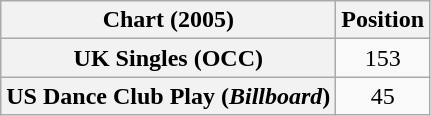<table class="wikitable plainrowheaders" style="text-align:center">
<tr>
<th>Chart (2005)</th>
<th>Position</th>
</tr>
<tr>
<th scope="row">UK Singles (OCC)</th>
<td>153</td>
</tr>
<tr>
<th scope="row">US Dance Club Play (<em>Billboard</em>)</th>
<td>45</td>
</tr>
</table>
